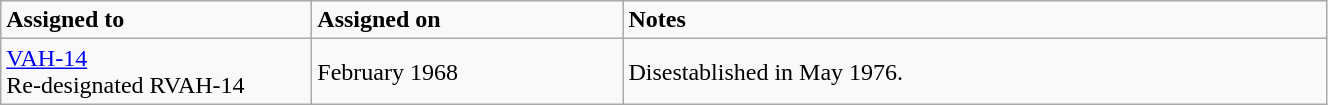<table class="wikitable" style="width: 70%;">
<tr>
<td style="width: 200px;"><strong>Assigned to</strong></td>
<td style="width: 200px;"><strong>Assigned on</strong></td>
<td><strong>Notes</strong></td>
</tr>
<tr>
<td><a href='#'>VAH-14</a><br>Re-designated RVAH-14</td>
<td>February 1968</td>
<td>Disestablished in May 1976.</td>
</tr>
</table>
